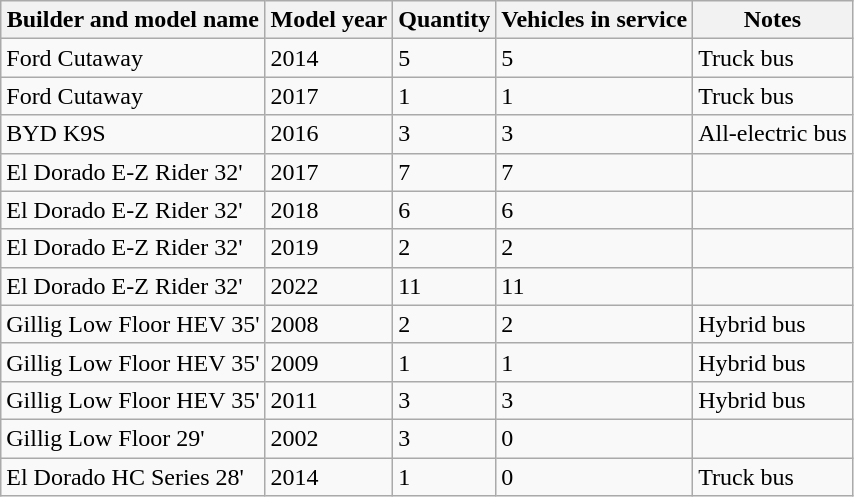<table class="wikitable">
<tr>
<th>Builder and model name</th>
<th>Model year</th>
<th>Quantity</th>
<th>Vehicles in service</th>
<th>Notes</th>
</tr>
<tr>
<td>Ford Cutaway</td>
<td>2014</td>
<td>5</td>
<td>5</td>
<td>Truck bus</td>
</tr>
<tr>
<td>Ford Cutaway</td>
<td>2017</td>
<td>1</td>
<td>1</td>
<td>Truck bus</td>
</tr>
<tr>
<td>BYD K9S</td>
<td>2016</td>
<td>3</td>
<td>3</td>
<td>All-electric bus</td>
</tr>
<tr>
<td>El Dorado E-Z Rider 32'</td>
<td>2017</td>
<td>7</td>
<td>7</td>
<td></td>
</tr>
<tr>
<td>El Dorado E-Z Rider 32'</td>
<td>2018</td>
<td>6</td>
<td>6</td>
<td></td>
</tr>
<tr>
<td>El Dorado E-Z Rider 32'</td>
<td>2019</td>
<td>2</td>
<td>2</td>
<td></td>
</tr>
<tr>
<td>El Dorado E-Z Rider 32'</td>
<td>2022</td>
<td>11</td>
<td>11</td>
<td></td>
</tr>
<tr>
<td>Gillig Low Floor HEV 35'</td>
<td>2008</td>
<td>2</td>
<td>2</td>
<td>Hybrid bus</td>
</tr>
<tr>
<td>Gillig Low Floor HEV 35'</td>
<td>2009</td>
<td>1</td>
<td>1</td>
<td>Hybrid bus</td>
</tr>
<tr>
<td>Gillig Low Floor HEV 35'</td>
<td>2011</td>
<td>3</td>
<td>3</td>
<td>Hybrid bus</td>
</tr>
<tr>
<td>Gillig Low Floor 29'</td>
<td>2002</td>
<td>3</td>
<td>0</td>
<td></td>
</tr>
<tr>
<td>El Dorado HC Series 28'</td>
<td>2014</td>
<td>1</td>
<td>0</td>
<td>Truck bus</td>
</tr>
</table>
